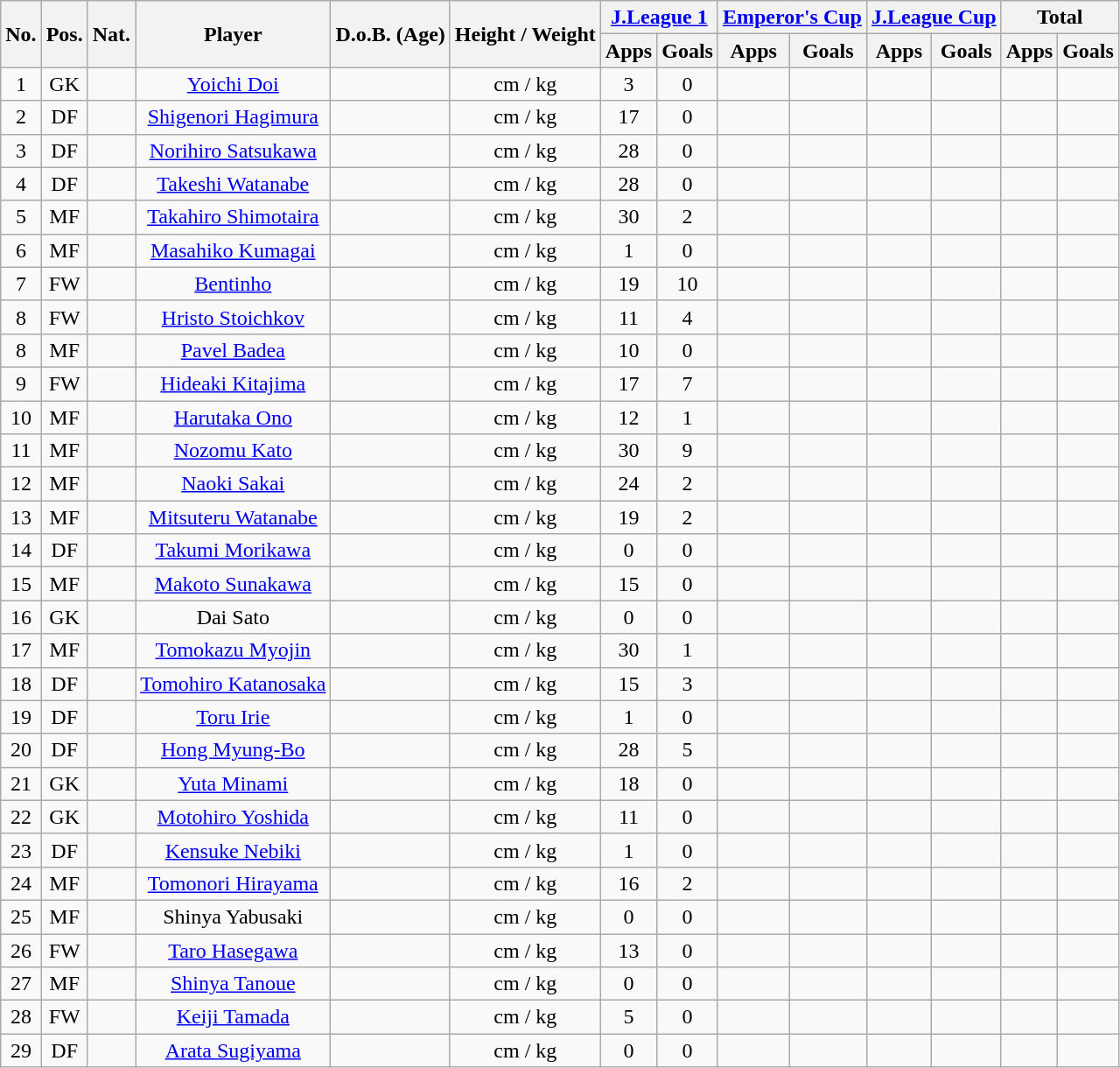<table class="wikitable" style="text-align:center;">
<tr>
<th rowspan="2">No.</th>
<th rowspan="2">Pos.</th>
<th rowspan="2">Nat.</th>
<th rowspan="2">Player</th>
<th rowspan="2">D.o.B. (Age)</th>
<th rowspan="2">Height / Weight</th>
<th colspan="2"><a href='#'>J.League 1</a></th>
<th colspan="2"><a href='#'>Emperor's Cup</a></th>
<th colspan="2"><a href='#'>J.League Cup</a></th>
<th colspan="2">Total</th>
</tr>
<tr>
<th>Apps</th>
<th>Goals</th>
<th>Apps</th>
<th>Goals</th>
<th>Apps</th>
<th>Goals</th>
<th>Apps</th>
<th>Goals</th>
</tr>
<tr>
<td>1</td>
<td>GK</td>
<td></td>
<td><a href='#'>Yoichi Doi</a></td>
<td></td>
<td>cm / kg</td>
<td>3</td>
<td>0</td>
<td></td>
<td></td>
<td></td>
<td></td>
<td></td>
<td></td>
</tr>
<tr>
<td>2</td>
<td>DF</td>
<td></td>
<td><a href='#'>Shigenori Hagimura</a></td>
<td></td>
<td>cm / kg</td>
<td>17</td>
<td>0</td>
<td></td>
<td></td>
<td></td>
<td></td>
<td></td>
<td></td>
</tr>
<tr>
<td>3</td>
<td>DF</td>
<td></td>
<td><a href='#'>Norihiro Satsukawa</a></td>
<td></td>
<td>cm / kg</td>
<td>28</td>
<td>0</td>
<td></td>
<td></td>
<td></td>
<td></td>
<td></td>
<td></td>
</tr>
<tr>
<td>4</td>
<td>DF</td>
<td></td>
<td><a href='#'>Takeshi Watanabe</a></td>
<td></td>
<td>cm / kg</td>
<td>28</td>
<td>0</td>
<td></td>
<td></td>
<td></td>
<td></td>
<td></td>
<td></td>
</tr>
<tr>
<td>5</td>
<td>MF</td>
<td></td>
<td><a href='#'>Takahiro Shimotaira</a></td>
<td></td>
<td>cm / kg</td>
<td>30</td>
<td>2</td>
<td></td>
<td></td>
<td></td>
<td></td>
<td></td>
<td></td>
</tr>
<tr>
<td>6</td>
<td>MF</td>
<td></td>
<td><a href='#'>Masahiko Kumagai</a></td>
<td></td>
<td>cm / kg</td>
<td>1</td>
<td>0</td>
<td></td>
<td></td>
<td></td>
<td></td>
<td></td>
<td></td>
</tr>
<tr>
<td>7</td>
<td>FW</td>
<td></td>
<td><a href='#'>Bentinho</a></td>
<td></td>
<td>cm / kg</td>
<td>19</td>
<td>10</td>
<td></td>
<td></td>
<td></td>
<td></td>
<td></td>
<td></td>
</tr>
<tr>
<td>8</td>
<td>FW</td>
<td></td>
<td><a href='#'>Hristo Stoichkov</a></td>
<td></td>
<td>cm / kg</td>
<td>11</td>
<td>4</td>
<td></td>
<td></td>
<td></td>
<td></td>
<td></td>
<td></td>
</tr>
<tr>
<td>8</td>
<td>MF</td>
<td></td>
<td><a href='#'>Pavel Badea</a></td>
<td></td>
<td>cm / kg</td>
<td>10</td>
<td>0</td>
<td></td>
<td></td>
<td></td>
<td></td>
<td></td>
<td></td>
</tr>
<tr>
<td>9</td>
<td>FW</td>
<td></td>
<td><a href='#'>Hideaki Kitajima</a></td>
<td></td>
<td>cm / kg</td>
<td>17</td>
<td>7</td>
<td></td>
<td></td>
<td></td>
<td></td>
<td></td>
<td></td>
</tr>
<tr>
<td>10</td>
<td>MF</td>
<td></td>
<td><a href='#'>Harutaka Ono</a></td>
<td></td>
<td>cm / kg</td>
<td>12</td>
<td>1</td>
<td></td>
<td></td>
<td></td>
<td></td>
<td></td>
<td></td>
</tr>
<tr>
<td>11</td>
<td>MF</td>
<td></td>
<td><a href='#'>Nozomu Kato</a></td>
<td></td>
<td>cm / kg</td>
<td>30</td>
<td>9</td>
<td></td>
<td></td>
<td></td>
<td></td>
<td></td>
<td></td>
</tr>
<tr>
<td>12</td>
<td>MF</td>
<td></td>
<td><a href='#'>Naoki Sakai</a></td>
<td></td>
<td>cm / kg</td>
<td>24</td>
<td>2</td>
<td></td>
<td></td>
<td></td>
<td></td>
<td></td>
<td></td>
</tr>
<tr>
<td>13</td>
<td>MF</td>
<td></td>
<td><a href='#'>Mitsuteru Watanabe</a></td>
<td></td>
<td>cm / kg</td>
<td>19</td>
<td>2</td>
<td></td>
<td></td>
<td></td>
<td></td>
<td></td>
<td></td>
</tr>
<tr>
<td>14</td>
<td>DF</td>
<td></td>
<td><a href='#'>Takumi Morikawa</a></td>
<td></td>
<td>cm / kg</td>
<td>0</td>
<td>0</td>
<td></td>
<td></td>
<td></td>
<td></td>
<td></td>
<td></td>
</tr>
<tr>
<td>15</td>
<td>MF</td>
<td></td>
<td><a href='#'>Makoto Sunakawa</a></td>
<td></td>
<td>cm / kg</td>
<td>15</td>
<td>0</td>
<td></td>
<td></td>
<td></td>
<td></td>
<td></td>
<td></td>
</tr>
<tr>
<td>16</td>
<td>GK</td>
<td></td>
<td>Dai Sato</td>
<td></td>
<td>cm / kg</td>
<td>0</td>
<td>0</td>
<td></td>
<td></td>
<td></td>
<td></td>
<td></td>
<td></td>
</tr>
<tr>
<td>17</td>
<td>MF</td>
<td></td>
<td><a href='#'>Tomokazu Myojin</a></td>
<td></td>
<td>cm / kg</td>
<td>30</td>
<td>1</td>
<td></td>
<td></td>
<td></td>
<td></td>
<td></td>
<td></td>
</tr>
<tr>
<td>18</td>
<td>DF</td>
<td></td>
<td><a href='#'>Tomohiro Katanosaka</a></td>
<td></td>
<td>cm / kg</td>
<td>15</td>
<td>3</td>
<td></td>
<td></td>
<td></td>
<td></td>
<td></td>
<td></td>
</tr>
<tr>
<td>19</td>
<td>DF</td>
<td></td>
<td><a href='#'>Toru Irie</a></td>
<td></td>
<td>cm / kg</td>
<td>1</td>
<td>0</td>
<td></td>
<td></td>
<td></td>
<td></td>
<td></td>
<td></td>
</tr>
<tr>
<td>20</td>
<td>DF</td>
<td></td>
<td><a href='#'>Hong Myung-Bo</a></td>
<td></td>
<td>cm / kg</td>
<td>28</td>
<td>5</td>
<td></td>
<td></td>
<td></td>
<td></td>
<td></td>
<td></td>
</tr>
<tr>
<td>21</td>
<td>GK</td>
<td></td>
<td><a href='#'>Yuta Minami</a></td>
<td></td>
<td>cm / kg</td>
<td>18</td>
<td>0</td>
<td></td>
<td></td>
<td></td>
<td></td>
<td></td>
<td></td>
</tr>
<tr>
<td>22</td>
<td>GK</td>
<td></td>
<td><a href='#'>Motohiro Yoshida</a></td>
<td></td>
<td>cm / kg</td>
<td>11</td>
<td>0</td>
<td></td>
<td></td>
<td></td>
<td></td>
<td></td>
<td></td>
</tr>
<tr>
<td>23</td>
<td>DF</td>
<td></td>
<td><a href='#'>Kensuke Nebiki</a></td>
<td></td>
<td>cm / kg</td>
<td>1</td>
<td>0</td>
<td></td>
<td></td>
<td></td>
<td></td>
<td></td>
<td></td>
</tr>
<tr>
<td>24</td>
<td>MF</td>
<td></td>
<td><a href='#'>Tomonori Hirayama</a></td>
<td></td>
<td>cm / kg</td>
<td>16</td>
<td>2</td>
<td></td>
<td></td>
<td></td>
<td></td>
<td></td>
<td></td>
</tr>
<tr>
<td>25</td>
<td>MF</td>
<td></td>
<td>Shinya Yabusaki</td>
<td></td>
<td>cm / kg</td>
<td>0</td>
<td>0</td>
<td></td>
<td></td>
<td></td>
<td></td>
<td></td>
<td></td>
</tr>
<tr>
<td>26</td>
<td>FW</td>
<td></td>
<td><a href='#'>Taro Hasegawa</a></td>
<td></td>
<td>cm / kg</td>
<td>13</td>
<td>0</td>
<td></td>
<td></td>
<td></td>
<td></td>
<td></td>
<td></td>
</tr>
<tr>
<td>27</td>
<td>MF</td>
<td></td>
<td><a href='#'>Shinya Tanoue</a></td>
<td></td>
<td>cm / kg</td>
<td>0</td>
<td>0</td>
<td></td>
<td></td>
<td></td>
<td></td>
<td></td>
<td></td>
</tr>
<tr>
<td>28</td>
<td>FW</td>
<td></td>
<td><a href='#'>Keiji Tamada</a></td>
<td></td>
<td>cm / kg</td>
<td>5</td>
<td>0</td>
<td></td>
<td></td>
<td></td>
<td></td>
<td></td>
<td></td>
</tr>
<tr>
<td>29</td>
<td>DF</td>
<td></td>
<td><a href='#'>Arata Sugiyama</a></td>
<td></td>
<td>cm / kg</td>
<td>0</td>
<td>0</td>
<td></td>
<td></td>
<td></td>
<td></td>
<td></td>
<td></td>
</tr>
</table>
